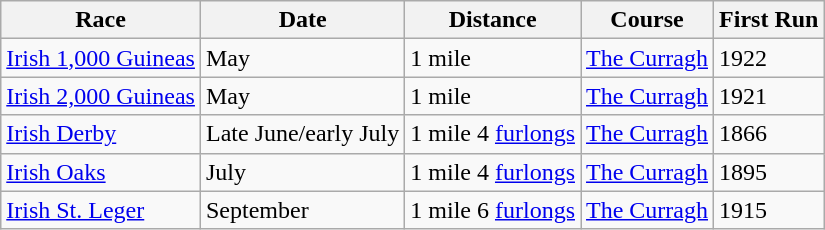<table class="wikitable">
<tr>
<th>Race</th>
<th>Date</th>
<th>Distance</th>
<th>Course</th>
<th>First Run</th>
</tr>
<tr>
<td><a href='#'>Irish 1,000 Guineas</a></td>
<td>May</td>
<td>1 mile</td>
<td><a href='#'>The Curragh</a></td>
<td>1922</td>
</tr>
<tr>
<td><a href='#'>Irish 2,000 Guineas</a></td>
<td>May</td>
<td>1 mile</td>
<td><a href='#'>The Curragh</a></td>
<td>1921</td>
</tr>
<tr>
<td><a href='#'>Irish Derby</a></td>
<td>Late June/early July</td>
<td>1 mile 4 <a href='#'>furlongs</a></td>
<td><a href='#'>The Curragh</a></td>
<td>1866</td>
</tr>
<tr>
<td><a href='#'>Irish Oaks</a></td>
<td>July</td>
<td>1 mile 4 <a href='#'>furlongs</a></td>
<td><a href='#'>The Curragh</a></td>
<td>1895</td>
</tr>
<tr>
<td><a href='#'>Irish St. Leger</a></td>
<td>September</td>
<td>1 mile 6 <a href='#'>furlongs</a></td>
<td><a href='#'>The Curragh</a></td>
<td>1915</td>
</tr>
</table>
